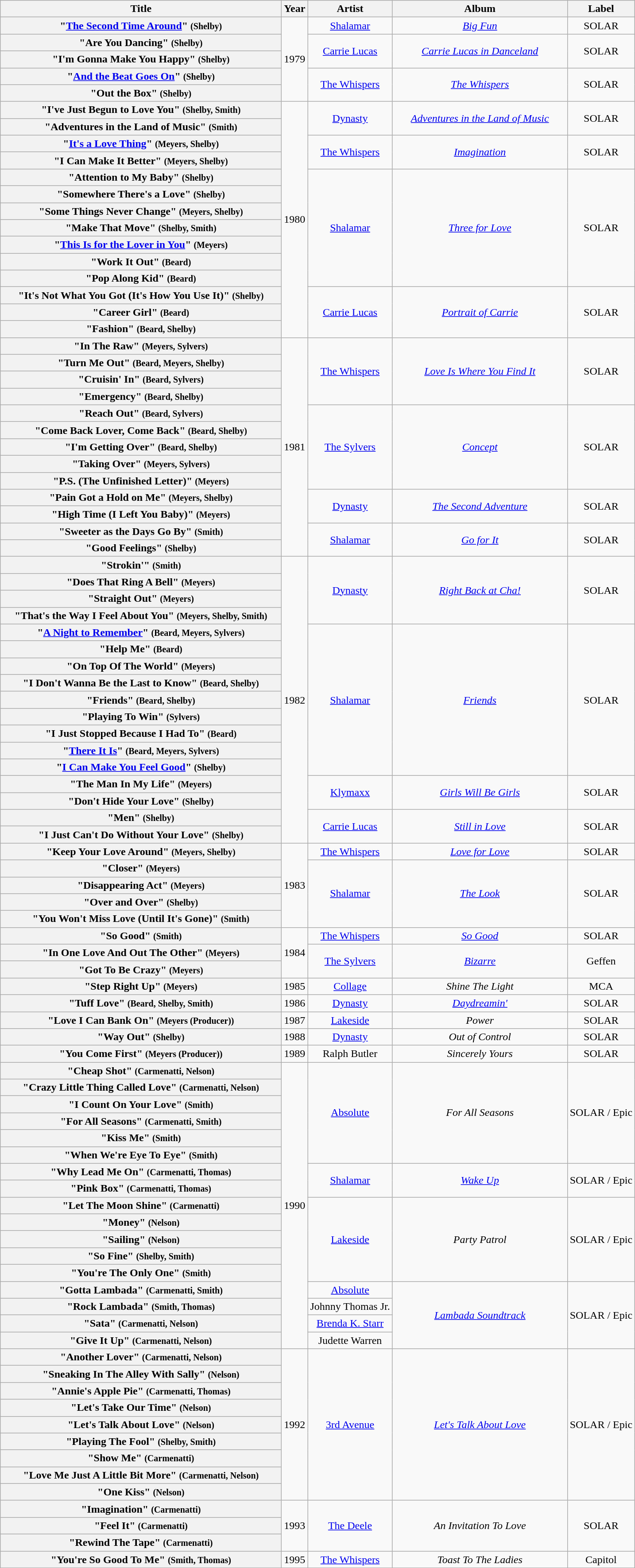<table class="wikitable plainrowheaders" style="text-align:center;">
<tr>
<th scope="col" style="width:26em;">Title</th>
<th scope="col">Year</th>
<th scope="col">Artist</th>
<th scope="col" style="width:16em;">Album</th>
<th scope="col">Label</th>
</tr>
<tr>
<th scope="row">"<a href='#'>The Second Time Around</a>" <small>(Shelby)</small></th>
<td rowspan="5">1979</td>
<td><a href='#'>Shalamar</a></td>
<td><em><a href='#'>Big Fun</a></em></td>
<td>SOLAR</td>
</tr>
<tr>
<th scope="row">"Are You Dancing" <small>(Shelby)</small></th>
<td rowspan="2"><a href='#'>Carrie Lucas</a></td>
<td rowspan="2"><em><a href='#'>Carrie Lucas in Danceland</a></em></td>
<td rowspan="2">SOLAR</td>
</tr>
<tr>
<th scope="row">"I'm Gonna Make You Happy" <small>(Shelby)</small></th>
</tr>
<tr>
<th scope="row">"<a href='#'>And the Beat Goes On</a>" <small>(Shelby)</small></th>
<td rowspan="2"><a href='#'>The Whispers</a></td>
<td rowspan="2"><em><a href='#'>The Whispers</a></em></td>
<td rowspan="2">SOLAR</td>
</tr>
<tr>
<th scope="row">"Out the Box" <small>(Shelby)</small></th>
</tr>
<tr>
<th scope="row">"I've Just Begun to Love You" <small>(Shelby, Smith)</small></th>
<td rowspan="14">1980</td>
<td rowspan="2"><a href='#'>Dynasty</a></td>
<td rowspan="2"><em><a href='#'>Adventures in the Land of Music</a></em></td>
<td rowspan="2">SOLAR</td>
</tr>
<tr>
<th scope="row">"Adventures in the Land of Music" <small>(Smith)</small></th>
</tr>
<tr>
<th scope="row">"<a href='#'>It's a Love Thing</a>" <small>(Meyers, Shelby)</small></th>
<td rowspan="2"><a href='#'>The Whispers</a></td>
<td rowspan="2"><em><a href='#'>Imagination</a></em></td>
<td rowspan="2">SOLAR</td>
</tr>
<tr>
<th scope="row">"I Can Make It Better" <small>(Meyers, Shelby)</small></th>
</tr>
<tr>
<th scope="row">"Attention to My Baby" <small>(Shelby)</small></th>
<td rowspan="7"><a href='#'>Shalamar</a></td>
<td rowspan="7"><em><a href='#'>Three for Love</a></em></td>
<td rowspan="7">SOLAR</td>
</tr>
<tr>
<th scope="row">"Somewhere There's a Love" <small>(Shelby)</small></th>
</tr>
<tr>
<th scope="row">"Some Things Never Change" <small>(Meyers, Shelby)</small></th>
</tr>
<tr>
<th scope="row">"Make That Move" <small>(Shelby, Smith)</small></th>
</tr>
<tr>
<th scope="row">"<a href='#'>This Is for the Lover in You</a>" <small>(Meyers)</small></th>
</tr>
<tr>
<th scope="row">"Work It Out" <small>(Beard)</small></th>
</tr>
<tr>
<th scope="row">"Pop Along Kid" <small>(Beard)</small></th>
</tr>
<tr>
<th scope="row">"It's Not What You Got (It's How You Use It)" <small>(Shelby)</small></th>
<td rowspan="3"><a href='#'>Carrie Lucas</a></td>
<td rowspan="3"><em><a href='#'>Portrait of Carrie</a></em></td>
<td rowspan="3">SOLAR</td>
</tr>
<tr>
<th scope="row">"Career Girl" <small>(Beard)</small></th>
</tr>
<tr>
<th scope="row">"Fashion" <small>(Beard, Shelby)</small></th>
</tr>
<tr>
<th scope="row">"In The Raw" <small>(Meyers, Sylvers)</small></th>
<td rowspan="13">1981</td>
<td rowspan="4"><a href='#'>The Whispers</a></td>
<td rowspan="4"><em><a href='#'>Love Is Where You Find It</a></em></td>
<td rowspan="4">SOLAR</td>
</tr>
<tr>
<th scope="row">"Turn Me Out" <small>(Beard, Meyers, Shelby)</small></th>
</tr>
<tr>
<th scope="row">"Cruisin' In" <small>(Beard, Sylvers)</small></th>
</tr>
<tr>
<th scope="row">"Emergency" <small>(Beard, Shelby)</small></th>
</tr>
<tr>
<th scope="row">"Reach Out" <small>(Beard, Sylvers)</small></th>
<td rowspan="5"><a href='#'>The Sylvers</a></td>
<td rowspan="5"><em><a href='#'>Concept</a></em></td>
<td rowspan="5">SOLAR</td>
</tr>
<tr>
<th scope="row">"Come Back Lover, Come Back" <small>(Beard, Shelby)</small></th>
</tr>
<tr>
<th scope="row">"I'm Getting Over" <small>(Beard, Shelby)</small></th>
</tr>
<tr>
<th scope="row">"Taking Over" <small>(Meyers, Sylvers)</small></th>
</tr>
<tr>
<th scope="row">"P.S. (The Unfinished Letter)" <small>(Meyers)</small></th>
</tr>
<tr>
<th scope="row">"Pain Got a Hold on Me" <small>(Meyers, Shelby)</small></th>
<td rowspan="2"><a href='#'>Dynasty</a></td>
<td rowspan="2"><em><a href='#'>The Second Adventure</a></em></td>
<td rowspan="2">SOLAR</td>
</tr>
<tr>
<th scope="row">"High Time (I Left You Baby)" <small>(Meyers)</small></th>
</tr>
<tr>
<th scope="row">"Sweeter as the Days Go By" <small>(Smith)</small></th>
<td rowspan="2"><a href='#'>Shalamar</a></td>
<td rowspan="2"><em><a href='#'>Go for It</a></em></td>
<td rowspan="2">SOLAR</td>
</tr>
<tr>
<th scope="row">"Good Feelings" <small>(Shelby)</small></th>
</tr>
<tr>
<th scope="row">"Strokin'" <small>(Smith)</small></th>
<td rowspan="17">1982</td>
<td rowspan="4"><a href='#'>Dynasty</a></td>
<td rowspan="4"><em><a href='#'>Right Back at Cha!</a></em></td>
<td rowspan="4">SOLAR</td>
</tr>
<tr>
<th scope="row">"Does That Ring A Bell" <small>(Meyers)</small></th>
</tr>
<tr>
<th scope="row">"Straight Out" <small>(Meyers)</small></th>
</tr>
<tr>
<th scope="row">"That's the Way I Feel About You" <small>(Meyers, Shelby, Smith)</small></th>
</tr>
<tr>
<th scope="row">"<a href='#'>A Night to Remember</a>" <small>(Beard, Meyers, Sylvers)</small></th>
<td rowspan="9"><a href='#'>Shalamar</a></td>
<td rowspan="9"><em><a href='#'>Friends</a></em></td>
<td rowspan="9">SOLAR</td>
</tr>
<tr>
<th scope="row">"Help Me" <small>(Beard)</small></th>
</tr>
<tr>
<th scope="row">"On Top Of The World" <small>(Meyers)</small></th>
</tr>
<tr>
<th scope="row">"I Don't Wanna Be the Last to Know" <small>(Beard, Shelby)</small></th>
</tr>
<tr>
<th scope="row">"Friends" <small>(Beard, Shelby)</small></th>
</tr>
<tr>
<th scope="row">"Playing To Win" <small>(Sylvers)</small></th>
</tr>
<tr>
<th scope="row">"I Just Stopped Because I Had To" <small>(Beard)</small></th>
</tr>
<tr>
<th scope="row">"<a href='#'>There It Is</a>" <small>(Beard, Meyers, Sylvers)</small></th>
</tr>
<tr>
<th scope="row">"<a href='#'>I Can Make You Feel Good</a>" <small>(Shelby)</small></th>
</tr>
<tr>
<th scope="row">"The Man In My Life" <small>(Meyers)</small></th>
<td rowspan="2"><a href='#'>Klymaxx</a></td>
<td rowspan="2"><em><a href='#'>Girls Will Be Girls</a></em></td>
<td rowspan="2">SOLAR</td>
</tr>
<tr>
<th scope="row">"Don't Hide Your Love" <small>(Shelby)</small></th>
</tr>
<tr>
<th scope="row">"Men" <small>(Shelby)</small></th>
<td rowspan="2"><a href='#'>Carrie Lucas</a></td>
<td rowspan="2"><em><a href='#'>Still in Love</a></em></td>
<td rowspan="2">SOLAR</td>
</tr>
<tr>
<th scope="row">"I Just Can't Do Without Your Love" <small>(Shelby)</small></th>
</tr>
<tr>
<th scope="row">"Keep Your Love Around" <small>(Meyers, Shelby)</small></th>
<td rowspan="5">1983</td>
<td><a href='#'>The Whispers</a></td>
<td><em><a href='#'>Love for Love</a></em></td>
<td>SOLAR</td>
</tr>
<tr>
<th scope="row">"Closer" <small>(Meyers)</small></th>
<td rowspan="4"><a href='#'>Shalamar</a></td>
<td rowspan="4"><em><a href='#'>The Look</a></em></td>
<td rowspan="4">SOLAR</td>
</tr>
<tr>
<th scope="row">"Disappearing Act" <small>(Meyers)</small></th>
</tr>
<tr>
<th scope="row">"Over and Over" <small>(Shelby)</small></th>
</tr>
<tr>
<th scope="row">"You Won't Miss Love (Until It's Gone)" <small>(Smith)</small></th>
</tr>
<tr>
<th scope="row">"So Good" <small>(Smith)</small></th>
<td rowspan="3">1984</td>
<td><a href='#'>The Whispers</a></td>
<td><em><a href='#'>So Good</a></em></td>
<td>SOLAR</td>
</tr>
<tr>
<th scope="row">"In One Love And Out The Other" <small>(Meyers)</small></th>
<td rowspan="2"><a href='#'>The Sylvers</a></td>
<td rowspan="2"><em><a href='#'>Bizarre</a></em></td>
<td rowspan="2">Geffen</td>
</tr>
<tr>
<th scope="row">"Got To Be Crazy" <small>(Meyers)</small></th>
</tr>
<tr>
<th scope="row">"Step Right Up" <small>(Meyers)</small></th>
<td>1985</td>
<td><a href='#'>Collage</a></td>
<td><em>Shine The Light</em></td>
<td>MCA</td>
</tr>
<tr>
<th scope="row">"Tuff Love" <small>(Beard, Shelby, Smith)</small></th>
<td>1986</td>
<td><a href='#'>Dynasty</a></td>
<td><em><a href='#'>Daydreamin'</a></em></td>
<td>SOLAR</td>
</tr>
<tr>
<th scope="row">"Love I Can Bank On" <small>(Meyers (Producer))</small></th>
<td>1987</td>
<td><a href='#'>Lakeside</a></td>
<td><em>Power</em></td>
<td>SOLAR</td>
</tr>
<tr>
<th scope="row">"Way Out" <small>(Shelby)</small></th>
<td>1988</td>
<td><a href='#'>Dynasty</a></td>
<td><em>Out of Control</em></td>
<td>SOLAR</td>
</tr>
<tr>
<th scope="row">"You Come First" <small>(Meyers (Producer))</small></th>
<td>1989</td>
<td>Ralph Butler</td>
<td><em>Sincerely Yours</em></td>
<td>SOLAR</td>
</tr>
<tr>
<th scope="row">"Cheap Shot" <small>(Carmenatti, Nelson)</small></th>
<td rowspan="17">1990</td>
<td rowspan="6"><a href='#'>Absolute</a></td>
<td rowspan="6"><em>For All Seasons</em></td>
<td rowspan="6">SOLAR / Epic</td>
</tr>
<tr>
<th scope="row">"Crazy Little Thing Called Love" <small>(Carmenatti, Nelson)</small></th>
</tr>
<tr>
<th scope="row">"I Count On Your Love" <small>(Smith)</small></th>
</tr>
<tr>
<th scope="row">"For All Seasons" <small>(Carmenatti, Smith)</small></th>
</tr>
<tr>
<th scope="row">"Kiss Me" <small>(Smith)</small></th>
</tr>
<tr>
<th scope="row">"When We're Eye To Eye" <small>(Smith)</small></th>
</tr>
<tr>
<th scope="row">"Why Lead Me On" <small>(Carmenatti, Thomas)</small></th>
<td rowspan="2"><a href='#'>Shalamar</a></td>
<td rowspan="2"><em><a href='#'>Wake Up</a></em></td>
<td rowspan="2">SOLAR / Epic</td>
</tr>
<tr>
<th scope="row">"Pink Box" <small>(Carmenatti, Thomas)</small></th>
</tr>
<tr>
<th scope="row">"Let The Moon Shine" <small>(Carmenatti)</small></th>
<td rowspan="5"><a href='#'>Lakeside</a></td>
<td rowspan="5"><em>Party Patrol</em></td>
<td rowspan="5">SOLAR / Epic</td>
</tr>
<tr>
<th scope="row">"Money" <small>(Nelson)</small></th>
</tr>
<tr>
<th scope="row">"Sailing" <small>(Nelson)</small></th>
</tr>
<tr>
<th scope="row">"So Fine" <small>(Shelby, Smith)</small></th>
</tr>
<tr>
<th scope="row">"You're The Only One" <small>(Smith)</small></th>
</tr>
<tr>
<th scope="row">"Gotta Lambada" <small>(Carmenatti, Smith)</small></th>
<td><a href='#'>Absolute</a></td>
<td rowspan="4"><em><a href='#'>Lambada Soundtrack</a></em></td>
<td rowspan="4">SOLAR / Epic</td>
</tr>
<tr>
<th scope="row">"Rock Lambada" <small>(Smith, Thomas)</small></th>
<td>Johnny Thomas Jr.</td>
</tr>
<tr>
<th scope="row">"Sata" <small>(Carmenatti, Nelson)</small></th>
<td><a href='#'>Brenda K. Starr</a></td>
</tr>
<tr>
<th scope="row">"Give It Up" <small>(Carmenatti, Nelson)</small></th>
<td>Judette Warren</td>
</tr>
<tr>
<th scope="row">"Another Lover" <small>(Carmenatti, Nelson)</small></th>
<td rowspan="9">1992</td>
<td rowspan="9"><a href='#'>3rd Avenue</a></td>
<td rowspan="9"><em><a href='#'>Let's Talk About Love</a></em></td>
<td rowspan="9">SOLAR / Epic</td>
</tr>
<tr>
<th scope="row">"Sneaking In The Alley With Sally" <small>(Nelson)</small></th>
</tr>
<tr>
<th scope="row">"Annie's Apple Pie" <small>(Carmenatti, Thomas)</small></th>
</tr>
<tr>
<th scope="row">"Let's Take Our Time" <small>(Nelson)</small></th>
</tr>
<tr>
<th scope="row">"Let's Talk About Love" <small>(Nelson)</small></th>
</tr>
<tr>
<th scope="row">"Playing The Fool" <small>(Shelby, Smith)</small></th>
</tr>
<tr>
<th scope="row">"Show Me" <small>(Carmenatti)</small></th>
</tr>
<tr>
<th scope="row">"Love Me Just A Little Bit More" <small>(Carmenatti, Nelson)</small></th>
</tr>
<tr>
<th scope="row">"One Kiss" <small>(Nelson)</small></th>
</tr>
<tr>
<th scope="row">"Imagination" <small>(Carmenatti)</small></th>
<td rowspan="3">1993</td>
<td rowspan="3"><a href='#'>The Deele</a></td>
<td rowspan="3"><em>An Invitation To Love</em></td>
<td rowspan="3">SOLAR</td>
</tr>
<tr>
<th scope="row">"Feel It" <small>(Carmenatti)</small></th>
</tr>
<tr>
<th scope="row">"Rewind The Tape" <small>(Carmenatti)</small></th>
</tr>
<tr>
<th scope="row">"You're So Good To Me" <small>(Smith, Thomas)</small></th>
<td>1995</td>
<td><a href='#'>The Whispers</a></td>
<td><em>Toast To The Ladies</em></td>
<td>Capitol</td>
</tr>
<tr>
</tr>
</table>
